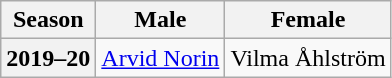<table class="wikitable">
<tr>
<th scope="col">Season</th>
<th scope="col">Male</th>
<th scope="col">Female</th>
</tr>
<tr>
<th scope="row">2019–20</th>
<td><a href='#'>Arvid Norin</a></td>
<td>Vilma Åhlström</td>
</tr>
</table>
